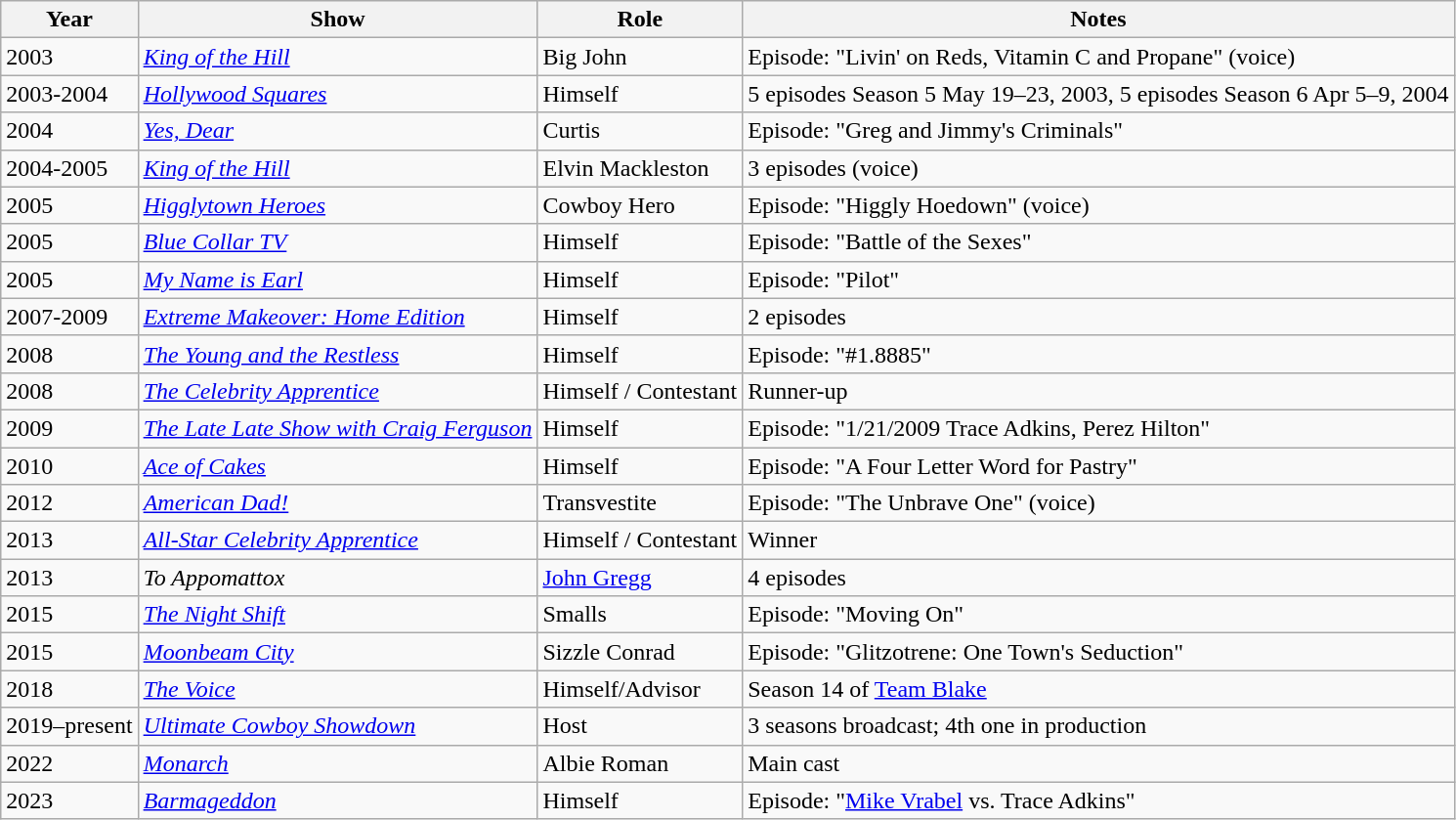<table class="wikitable sortable">
<tr>
<th>Year</th>
<th>Show</th>
<th>Role</th>
<th>Notes</th>
</tr>
<tr>
<td>2003</td>
<td><em><a href='#'>King of the Hill</a></em></td>
<td>Big John</td>
<td>Episode: "Livin' on Reds, Vitamin C and Propane" (voice)</td>
</tr>
<tr>
<td>2003-2004</td>
<td><em><a href='#'>Hollywood Squares</a></em></td>
<td>Himself</td>
<td>5 episodes Season 5 May 19–23, 2003,   5 episodes Season 6 Apr 5–9, 2004</td>
</tr>
<tr>
<td>2004</td>
<td><em><a href='#'>Yes, Dear</a></em></td>
<td>Curtis</td>
<td>Episode: "Greg and Jimmy's Criminals"</td>
</tr>
<tr>
<td>2004-2005</td>
<td><em><a href='#'>King of the Hill</a></em></td>
<td>Elvin Mackleston</td>
<td>3 episodes (voice)</td>
</tr>
<tr>
<td>2005</td>
<td><em><a href='#'>Higglytown Heroes</a></em></td>
<td>Cowboy Hero</td>
<td>Episode: "Higgly Hoedown" (voice)</td>
</tr>
<tr>
<td>2005</td>
<td><em><a href='#'>Blue Collar TV</a></em></td>
<td>Himself</td>
<td>Episode: "Battle of the Sexes"</td>
</tr>
<tr>
<td>2005</td>
<td><em><a href='#'>My Name is Earl</a></em></td>
<td>Himself</td>
<td>Episode: "Pilot"</td>
</tr>
<tr>
<td>2007-2009</td>
<td><em><a href='#'>Extreme Makeover: Home Edition</a></em></td>
<td>Himself</td>
<td>2 episodes</td>
</tr>
<tr>
<td>2008</td>
<td><em><a href='#'>The Young and the Restless</a></em></td>
<td>Himself</td>
<td>Episode: "#1.8885"</td>
</tr>
<tr>
<td>2008</td>
<td><em><a href='#'>The Celebrity Apprentice</a></em></td>
<td>Himself / Contestant</td>
<td>Runner-up</td>
</tr>
<tr>
<td>2009</td>
<td><em><a href='#'>The Late Late Show with Craig Ferguson</a></em></td>
<td>Himself</td>
<td>Episode: "1/21/2009 Trace Adkins, Perez Hilton"</td>
</tr>
<tr>
<td>2010</td>
<td><em><a href='#'>Ace of Cakes</a></em></td>
<td>Himself</td>
<td>Episode: "A Four Letter Word for Pastry"</td>
</tr>
<tr>
<td>2012</td>
<td><em><a href='#'>American Dad!</a></em></td>
<td>Transvestite</td>
<td>Episode: "The Unbrave One" (voice)</td>
</tr>
<tr>
<td>2013</td>
<td><em><a href='#'>All-Star Celebrity Apprentice</a></em></td>
<td>Himself / Contestant</td>
<td>Winner</td>
</tr>
<tr>
<td>2013</td>
<td><em>To Appomattox</em></td>
<td><a href='#'>John Gregg</a></td>
<td>4 episodes</td>
</tr>
<tr>
<td>2015</td>
<td><em><a href='#'>The Night Shift</a></em></td>
<td>Smalls</td>
<td>Episode: "Moving On"</td>
</tr>
<tr>
<td>2015</td>
<td><em><a href='#'>Moonbeam City</a></em></td>
<td>Sizzle Conrad</td>
<td>Episode: "Glitzotrene: One Town's Seduction"</td>
</tr>
<tr>
<td>2018</td>
<td><em><a href='#'>The Voice</a></em></td>
<td>Himself/Advisor</td>
<td>Season 14 of <a href='#'>Team Blake</a></td>
</tr>
<tr>
<td>2019–present</td>
<td><em><a href='#'>Ultimate Cowboy Showdown</a></em></td>
<td>Host</td>
<td>3 seasons broadcast; 4th one in production</td>
</tr>
<tr>
<td>2022</td>
<td><em><a href='#'>Monarch</a></em></td>
<td>Albie Roman</td>
<td>Main cast</td>
</tr>
<tr>
<td>2023</td>
<td><em><a href='#'>Barmageddon</a></em></td>
<td>Himself</td>
<td>Episode: "<a href='#'>Mike Vrabel</a> vs. Trace Adkins"</td>
</tr>
</table>
